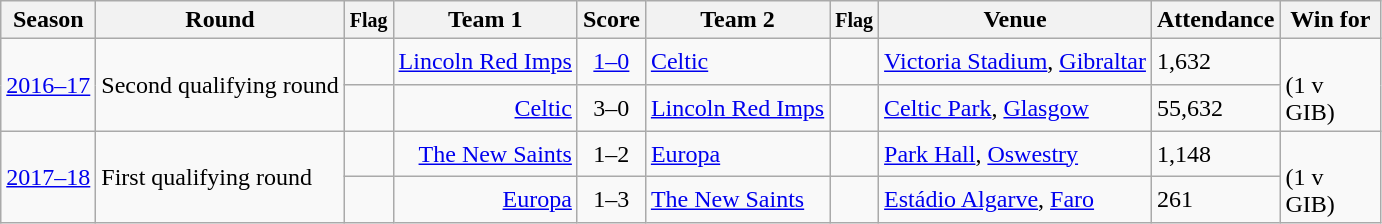<table class="wikitable sortable">
<tr>
<th>Season</th>
<th>Round</th>
<th align=center><small>Flag</small></th>
<th>Team 1</th>
<th>Score</th>
<th>Team 2</th>
<th align=center><small>Flag</small></th>
<th>Venue</th>
<th>Attendance</th>
<th width=60>Win for</th>
</tr>
<tr>
<td rowspan=2><a href='#'>2016–17</a></td>
<td rowspan=2>Second qualifying round</td>
<td align=center></td>
<td align="right"><a href='#'>Lincoln Red Imps</a></td>
<td style="text-align:center;"><a href='#'>1–0</a></td>
<td><a href='#'>Celtic</a></td>
<td align=center></td>
<td><a href='#'>Victoria Stadium</a>, <a href='#'>Gibraltar</a></td>
<td>1,632</td>
<td rowspan=2> <br>(1 v GIB)</td>
</tr>
<tr>
<td align=center></td>
<td align="right"><a href='#'>Celtic</a></td>
<td style="text-align:center;">3–0</td>
<td><a href='#'>Lincoln Red Imps</a></td>
<td align=center></td>
<td><a href='#'>Celtic Park</a>, <a href='#'>Glasgow</a></td>
<td>55,632</td>
</tr>
<tr>
<td rowspan=2><a href='#'>2017–18</a></td>
<td rowspan=2>First qualifying round</td>
<td align=center></td>
<td align="right"><a href='#'>The New Saints</a></td>
<td style="text-align:center;">1–2</td>
<td><a href='#'>Europa</a></td>
<td align=center></td>
<td><a href='#'>Park Hall</a>, <a href='#'>Oswestry</a></td>
<td>1,148</td>
<td rowspan=2> <br>(1 v GIB)</td>
</tr>
<tr>
<td align=center></td>
<td align="right"><a href='#'>Europa</a></td>
<td style="text-align:center;">1–3</td>
<td><a href='#'>The New Saints</a></td>
<td align=center></td>
<td><a href='#'>Estádio Algarve</a>, <a href='#'>Faro</a></td>
<td>261</td>
</tr>
</table>
